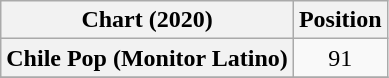<table class="wikitable plainrowheaders sortable" style="text-align:center">
<tr>
<th scope="col">Chart (2020)</th>
<th scope="col">Position</th>
</tr>
<tr>
<th scope="row">Chile Pop (Monitor Latino)</th>
<td>91</td>
</tr>
<tr>
</tr>
</table>
